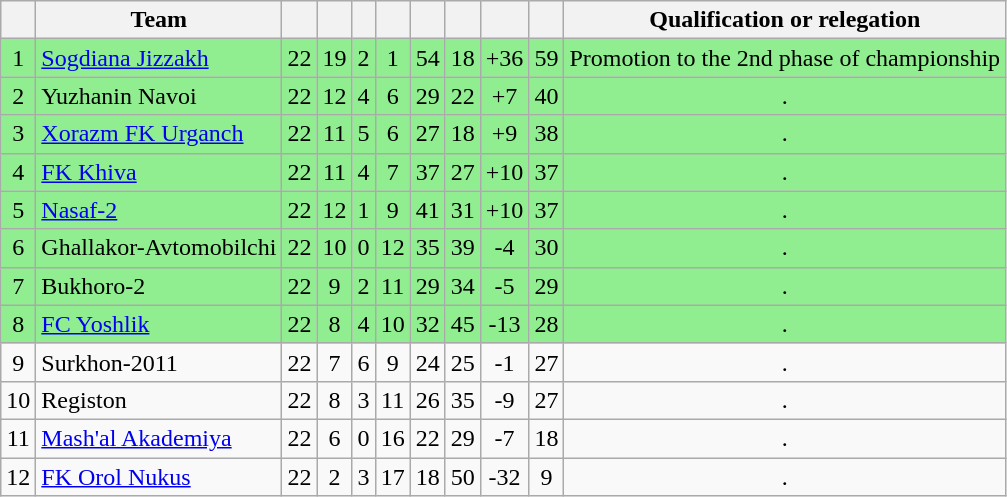<table class="wikitable sortable" style="text-align:center; font-size:100%;">
<tr>
<th></th>
<th>Team</th>
<th></th>
<th></th>
<th></th>
<th></th>
<th></th>
<th></th>
<th></th>
<th></th>
<th>Qualification or relegation</th>
</tr>
<tr align="center" bgcolor="#90EE90">
<td>1</td>
<td align="left"><a href='#'>Sogdiana Jizzakh</a></td>
<td>22</td>
<td>19</td>
<td>2</td>
<td>1</td>
<td>54</td>
<td>18</td>
<td>+36</td>
<td>59</td>
<td>Promotion to the 2nd phase of championship</td>
</tr>
<tr align="center" bgcolor="#90EE90">
<td>2</td>
<td align="left">Yuzhanin Navoi</td>
<td>22</td>
<td>12</td>
<td>4</td>
<td>6</td>
<td>29</td>
<td>22</td>
<td>+7</td>
<td>40</td>
<td>.</td>
</tr>
<tr align="center" bgcolor="#90EE90">
<td>3</td>
<td align="left"><a href='#'>Xorazm FK Urganch</a></td>
<td>22</td>
<td>11</td>
<td>5</td>
<td>6</td>
<td>27</td>
<td>18</td>
<td>+9</td>
<td>38</td>
<td>.</td>
</tr>
<tr align="center" bgcolor="#90EE90">
<td>4</td>
<td align="left"><a href='#'>FK Khiva</a></td>
<td>22</td>
<td>11</td>
<td>4</td>
<td>7</td>
<td>37</td>
<td>27</td>
<td>+10</td>
<td>37</td>
<td>.</td>
</tr>
<tr align="center" bgcolor="#90EE90">
<td>5</td>
<td align="left"><a href='#'>Nasaf-2</a></td>
<td>22</td>
<td>12</td>
<td>1</td>
<td>9</td>
<td>41</td>
<td>31</td>
<td>+10</td>
<td>37</td>
<td>.</td>
</tr>
<tr align="center" bgcolor="#90EE90">
<td>6</td>
<td align="left">Ghallakor-Avtomobilchi</td>
<td>22</td>
<td>10</td>
<td>0</td>
<td>12</td>
<td>35</td>
<td>39</td>
<td>-4</td>
<td>30</td>
<td>.</td>
</tr>
<tr align="center" bgcolor="#90EE90">
<td>7</td>
<td align="left">Bukhoro-2</td>
<td>22</td>
<td>9</td>
<td>2</td>
<td>11</td>
<td>29</td>
<td>34</td>
<td>-5</td>
<td>29</td>
<td>.</td>
</tr>
<tr align="center" bgcolor="#90EE90">
<td>8</td>
<td align="left"><a href='#'>FC Yoshlik</a></td>
<td>22</td>
<td>8</td>
<td>4</td>
<td>10</td>
<td>32</td>
<td>45</td>
<td>-13</td>
<td>28</td>
<td>.</td>
</tr>
<tr align="center" bgcolor="">
<td>9</td>
<td align="left">Surkhon-2011</td>
<td>22</td>
<td>7</td>
<td>6</td>
<td>9</td>
<td>24</td>
<td>25</td>
<td>-1</td>
<td>27</td>
<td>.</td>
</tr>
<tr align="center" bgcolor="">
<td>10</td>
<td align="left">Registon</td>
<td>22</td>
<td>8</td>
<td>3</td>
<td>11</td>
<td>26</td>
<td>35</td>
<td>-9</td>
<td>27</td>
<td>.</td>
</tr>
<tr align="center" bgcolor="">
<td>11</td>
<td align="left"><a href='#'>Mash'al Akademiya</a></td>
<td>22</td>
<td>6</td>
<td>0</td>
<td>16</td>
<td>22</td>
<td>29</td>
<td>-7</td>
<td>18</td>
<td>.</td>
</tr>
<tr align="center" bgcolor="">
<td>12</td>
<td align="left"><a href='#'>FK Orol Nukus</a></td>
<td>22</td>
<td>2</td>
<td>3</td>
<td>17</td>
<td>18</td>
<td>50</td>
<td>-32</td>
<td>9</td>
<td>.</td>
</tr>
</table>
